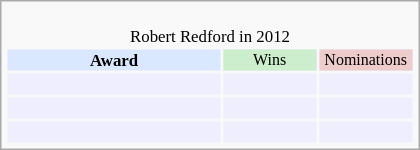<table class="infobox" style="width: 25em; text-align: left; font-size: 70%; vertical-align: middle;">
<tr>
<td colspan="3" style="text-align:center;"><br>Robert Redford in 2012</td>
</tr>
<tr bgcolor=#D9E8FF style="text-align:center;">
<th style="vertical-align: middle;">Award</th>
<td style="background:#cceecc; font-size:8pt;" width="60px">Wins</td>
<td style="background:#eecccc; font-size:8pt;" width="60px">Nominations</td>
</tr>
<tr bgcolor=#eeeeff>
<td align="center"><br></td>
<td></td>
<td></td>
</tr>
<tr bgcolor=#eeeeff>
<td align="center"><br></td>
<td></td>
<td></td>
</tr>
<tr bgcolor=#eeeeff>
<td align="center"><br></td>
<td></td>
<td></td>
</tr>
</table>
